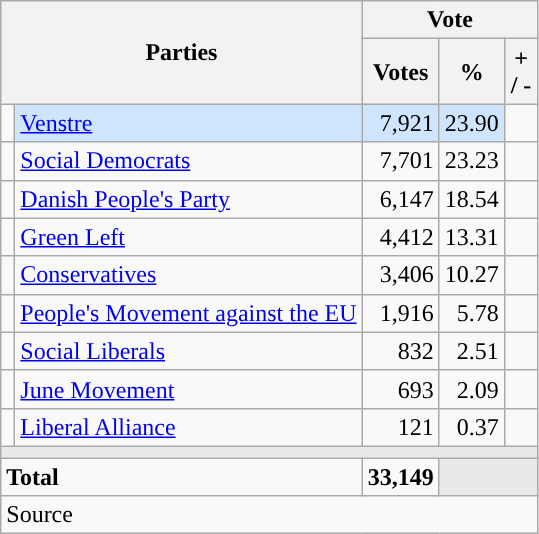<table class="wikitable" style="text-align:right;">
<tr>
<th style="text-align:centre;" rowspan="2" colspan="2" width="225">Parties</th>
<th colspan="3">Vote</th>
</tr>
<tr>
<th width="15">Votes</th>
<th width="15">%</th>
<th width="15">+ / -</th>
</tr>
<tr>
<td width="2" style="color:inherit;background:"></td>
<td bgcolor=#cfe5fe   align="left"><a href='#'>Venstre</a></td>
<td bgcolor=#cfe5fe>7,921</td>
<td bgcolor=#cfe5fe>23.90</td>
<td></td>
</tr>
<tr>
<td width="2" style="color:inherit;background:"></td>
<td align="left"><a href='#'>Social Democrats</a></td>
<td>7,701</td>
<td>23.23</td>
<td></td>
</tr>
<tr>
<td width="2" style="color:inherit;background:"></td>
<td align="left"><a href='#'>Danish People's Party</a></td>
<td>6,147</td>
<td>18.54</td>
<td></td>
</tr>
<tr>
<td width="2" style="color:inherit;background:"></td>
<td align="left"><a href='#'>Green Left</a></td>
<td>4,412</td>
<td>13.31</td>
<td></td>
</tr>
<tr>
<td width="2" style="color:inherit;background:"></td>
<td align="left"><a href='#'>Conservatives</a></td>
<td>3,406</td>
<td>10.27</td>
<td></td>
</tr>
<tr>
<td width="2" style="color:inherit;background:"></td>
<td align="left"><a href='#'>People's Movement against the EU</a></td>
<td>1,916</td>
<td>5.78</td>
<td></td>
</tr>
<tr>
<td width="2" style="color:inherit;background:"></td>
<td align="left"><a href='#'>Social Liberals</a></td>
<td>832</td>
<td>2.51</td>
<td></td>
</tr>
<tr>
<td width="2" style="color:inherit;background:"></td>
<td align="left"><a href='#'>June Movement</a></td>
<td>693</td>
<td>2.09</td>
<td></td>
</tr>
<tr>
<td width="2" style="color:inherit;background:"></td>
<td align="left"><a href='#'>Liberal Alliance</a></td>
<td>121</td>
<td>0.37</td>
<td></td>
</tr>
<tr>
<td colspan="7" bgcolor="#E9E9E9"></td>
</tr>
<tr>
<td align="left" colspan="2"><strong>Total</strong></td>
<td><strong>33,149</strong></td>
<td bgcolor="#E9E9E9" colspan="2"></td>
</tr>
<tr>
<td align="left" colspan="6">Source</td>
</tr>
</table>
